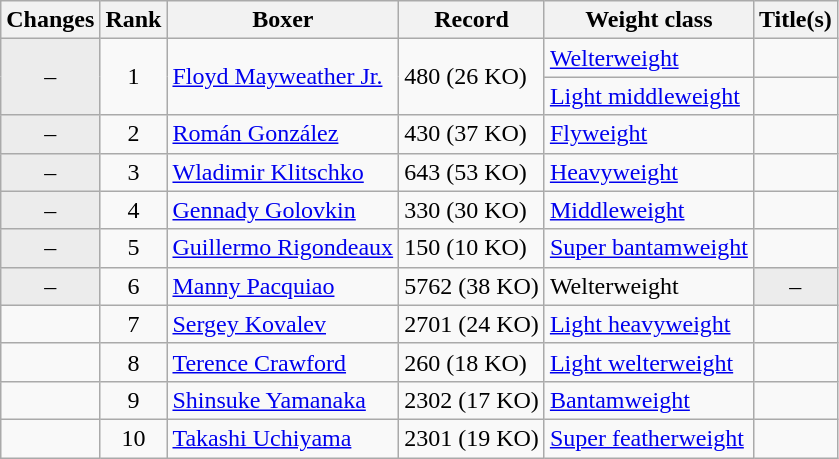<table class="wikitable ">
<tr>
<th>Changes</th>
<th>Rank</th>
<th>Boxer</th>
<th>Record</th>
<th>Weight class</th>
<th>Title(s)</th>
</tr>
<tr>
<td rowspan=2 align=center bgcolor=#ECECEC>–</td>
<td rowspan=2 align=center>1</td>
<td rowspan=2><a href='#'>Floyd Mayweather Jr.</a></td>
<td rowspan=2>480 (26 KO)</td>
<td><a href='#'>Welterweight</a></td>
<td></td>
</tr>
<tr>
<td><a href='#'>Light middleweight</a></td>
<td></td>
</tr>
<tr>
<td align=center bgcolor=#ECECEC>–</td>
<td align=center>2</td>
<td><a href='#'>Román González</a></td>
<td>430 (37 KO)</td>
<td><a href='#'>Flyweight</a></td>
<td></td>
</tr>
<tr>
<td align=center bgcolor=#ECECEC>–</td>
<td align=center>3</td>
<td><a href='#'>Wladimir Klitschko</a></td>
<td>643 (53 KO)</td>
<td><a href='#'>Heavyweight</a></td>
<td></td>
</tr>
<tr>
<td align=center bgcolor=#ECECEC>–</td>
<td align=center>4</td>
<td><a href='#'>Gennady Golovkin</a></td>
<td>330 (30 KO)</td>
<td><a href='#'>Middleweight</a></td>
<td></td>
</tr>
<tr>
<td align=center bgcolor=#ECECEC>–</td>
<td align=center>5</td>
<td><a href='#'>Guillermo Rigondeaux</a></td>
<td>150 (10 KO)</td>
<td><a href='#'>Super bantamweight</a></td>
<td></td>
</tr>
<tr>
<td align=center bgcolor=#ECECEC>–</td>
<td align=center>6</td>
<td><a href='#'>Manny Pacquiao</a></td>
<td>5762 (38 KO)</td>
<td>Welterweight</td>
<td align=center bgcolor=#ECECEC data-sort-value="Z">–</td>
</tr>
<tr>
<td align=center></td>
<td align=center>7</td>
<td><a href='#'>Sergey Kovalev</a></td>
<td>2701 (24 KO)</td>
<td><a href='#'>Light heavyweight</a></td>
<td></td>
</tr>
<tr>
<td align=center></td>
<td align=center>8</td>
<td><a href='#'>Terence Crawford</a></td>
<td>260 (18 KO)</td>
<td><a href='#'>Light welterweight</a></td>
<td></td>
</tr>
<tr>
<td align=center></td>
<td align=center>9</td>
<td><a href='#'>Shinsuke Yamanaka</a></td>
<td>2302 (17 KO)</td>
<td><a href='#'>Bantamweight</a></td>
<td></td>
</tr>
<tr>
<td align=center></td>
<td align=center>10</td>
<td><a href='#'>Takashi Uchiyama</a></td>
<td>2301 (19 KO)</td>
<td><a href='#'>Super featherweight</a></td>
<td></td>
</tr>
</table>
